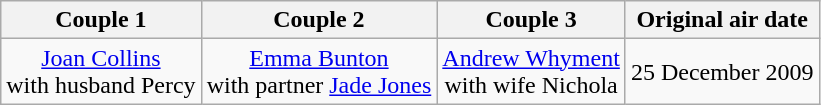<table class="wikitable sortable" style="text-align:center;">
<tr>
<th>Couple 1</th>
<th>Couple 2</th>
<th>Couple 3</th>
<th>Original air date</th>
</tr>
<tr>
<td><a href='#'>Joan Collins</a><br>with husband Percy</td>
<td><a href='#'>Emma Bunton</a><br>with partner <a href='#'>Jade Jones</a></td>
<td><a href='#'>Andrew Whyment</a><br>with wife Nichola</td>
<td>25 December 2009</td>
</tr>
</table>
